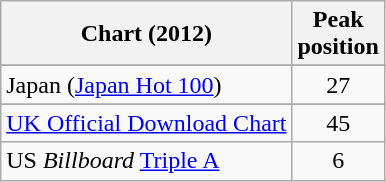<table class="wikitable sortable">
<tr>
<th>Chart (2012)</th>
<th>Peak<br>position</th>
</tr>
<tr>
</tr>
<tr>
</tr>
<tr>
</tr>
<tr>
</tr>
<tr>
</tr>
<tr>
<td>Japan (<a href='#'>Japan Hot 100</a>)</td>
<td style="text-align:center;">27</td>
</tr>
<tr>
</tr>
<tr>
</tr>
<tr>
<td><a href='#'>UK Official Download Chart</a></td>
<td align="center">45</td>
</tr>
<tr>
<td>US <em>Billboard</em> <a href='#'>Triple A</a></td>
<td style="text-align:center;">6</td>
</tr>
</table>
